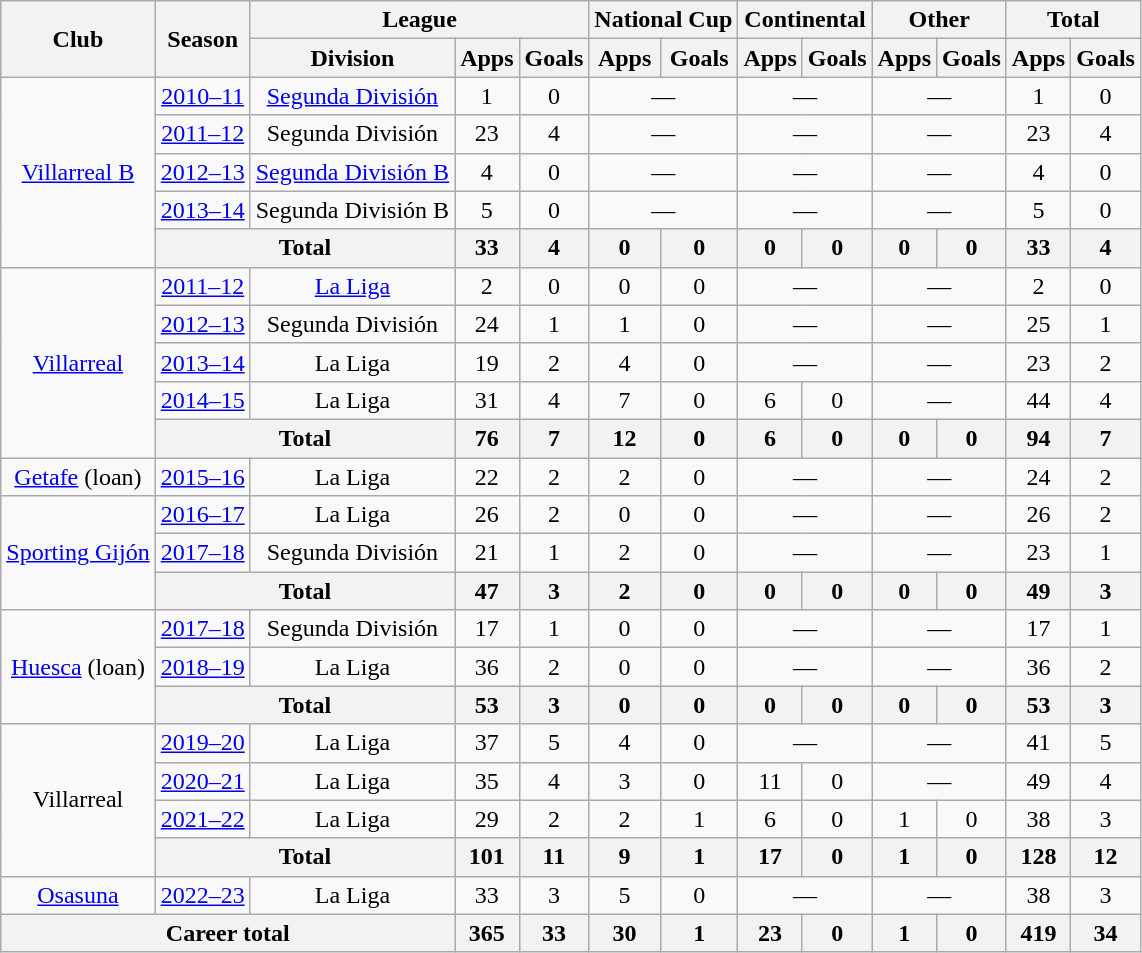<table class="wikitable" style="text-align:center">
<tr>
<th rowspan="2">Club</th>
<th rowspan="2">Season</th>
<th colspan="3">League</th>
<th colspan="2">National Cup</th>
<th colspan="2">Continental</th>
<th colspan="2">Other</th>
<th colspan="2">Total</th>
</tr>
<tr>
<th>Division</th>
<th>Apps</th>
<th>Goals</th>
<th>Apps</th>
<th>Goals</th>
<th>Apps</th>
<th>Goals</th>
<th>Apps</th>
<th>Goals</th>
<th>Apps</th>
<th>Goals</th>
</tr>
<tr>
<td rowspan="5"><a href='#'>Villarreal B</a></td>
<td><a href='#'>2010–11</a></td>
<td><a href='#'>Segunda División</a></td>
<td>1</td>
<td>0</td>
<td colspan="2">—</td>
<td colspan="2">—</td>
<td colspan="2">—</td>
<td>1</td>
<td>0</td>
</tr>
<tr>
<td><a href='#'>2011–12</a></td>
<td>Segunda División</td>
<td>23</td>
<td>4</td>
<td colspan="2">—</td>
<td colspan="2">—</td>
<td colspan="2">—</td>
<td>23</td>
<td>4</td>
</tr>
<tr>
<td><a href='#'>2012–13</a></td>
<td><a href='#'>Segunda División B</a></td>
<td>4</td>
<td>0</td>
<td colspan="2">—</td>
<td colspan="2">—</td>
<td colspan="2">—</td>
<td>4</td>
<td>0</td>
</tr>
<tr>
<td><a href='#'>2013–14</a></td>
<td>Segunda División B</td>
<td>5</td>
<td>0</td>
<td colspan="2">—</td>
<td colspan="2">—</td>
<td colspan="2">—</td>
<td>5</td>
<td>0</td>
</tr>
<tr>
<th colspan="2">Total</th>
<th>33</th>
<th>4</th>
<th>0</th>
<th>0</th>
<th>0</th>
<th>0</th>
<th>0</th>
<th>0</th>
<th>33</th>
<th>4</th>
</tr>
<tr>
<td rowspan="5"><a href='#'>Villarreal</a></td>
<td><a href='#'>2011–12</a></td>
<td><a href='#'>La Liga</a></td>
<td>2</td>
<td>0</td>
<td>0</td>
<td>0</td>
<td colspan="2">—</td>
<td colspan="2">—</td>
<td>2</td>
<td>0</td>
</tr>
<tr>
<td><a href='#'>2012–13</a></td>
<td>Segunda División</td>
<td>24</td>
<td>1</td>
<td>1</td>
<td>0</td>
<td colspan="2">—</td>
<td colspan="2">—</td>
<td>25</td>
<td>1</td>
</tr>
<tr>
<td><a href='#'>2013–14</a></td>
<td>La Liga</td>
<td>19</td>
<td>2</td>
<td>4</td>
<td>0</td>
<td colspan="2">—</td>
<td colspan="2">—</td>
<td>23</td>
<td>2</td>
</tr>
<tr>
<td><a href='#'>2014–15</a></td>
<td>La Liga</td>
<td>31</td>
<td>4</td>
<td>7</td>
<td>0</td>
<td>6</td>
<td>0</td>
<td colspan="2">—</td>
<td>44</td>
<td>4</td>
</tr>
<tr>
<th colspan="2">Total</th>
<th>76</th>
<th>7</th>
<th>12</th>
<th>0</th>
<th>6</th>
<th>0</th>
<th>0</th>
<th>0</th>
<th>94</th>
<th>7</th>
</tr>
<tr>
<td><a href='#'>Getafe</a> (loan)</td>
<td><a href='#'>2015–16</a></td>
<td>La Liga</td>
<td>22</td>
<td>2</td>
<td>2</td>
<td>0</td>
<td colspan="2">—</td>
<td colspan="2">—</td>
<td>24</td>
<td>2</td>
</tr>
<tr>
<td rowspan="3"><a href='#'>Sporting Gijón</a></td>
<td><a href='#'>2016–17</a></td>
<td>La Liga</td>
<td>26</td>
<td>2</td>
<td>0</td>
<td>0</td>
<td colspan="2">—</td>
<td colspan="2">—</td>
<td>26</td>
<td>2</td>
</tr>
<tr>
<td><a href='#'>2017–18</a></td>
<td>Segunda División</td>
<td>21</td>
<td>1</td>
<td>2</td>
<td>0</td>
<td colspan="2">—</td>
<td colspan="2">—</td>
<td>23</td>
<td>1</td>
</tr>
<tr>
<th colspan="2">Total</th>
<th>47</th>
<th>3</th>
<th>2</th>
<th>0</th>
<th>0</th>
<th>0</th>
<th>0</th>
<th>0</th>
<th>49</th>
<th>3</th>
</tr>
<tr>
<td rowspan="3"><a href='#'>Huesca</a> (loan)</td>
<td><a href='#'>2017–18</a></td>
<td>Segunda División</td>
<td>17</td>
<td>1</td>
<td>0</td>
<td>0</td>
<td colspan="2">—</td>
<td colspan="2">—</td>
<td>17</td>
<td>1</td>
</tr>
<tr>
<td><a href='#'>2018–19</a></td>
<td>La Liga</td>
<td>36</td>
<td>2</td>
<td>0</td>
<td>0</td>
<td colspan="2">—</td>
<td colspan="2">—</td>
<td>36</td>
<td>2</td>
</tr>
<tr>
<th colspan="2">Total</th>
<th>53</th>
<th>3</th>
<th>0</th>
<th>0</th>
<th>0</th>
<th>0</th>
<th>0</th>
<th>0</th>
<th>53</th>
<th>3</th>
</tr>
<tr>
<td rowspan="4">Villarreal</td>
<td><a href='#'>2019–20</a></td>
<td>La Liga</td>
<td>37</td>
<td>5</td>
<td>4</td>
<td>0</td>
<td colspan="2">—</td>
<td colspan="2">—</td>
<td>41</td>
<td>5</td>
</tr>
<tr>
<td><a href='#'>2020–21</a></td>
<td>La Liga</td>
<td>35</td>
<td>4</td>
<td>3</td>
<td>0</td>
<td>11</td>
<td>0</td>
<td colspan="2">—</td>
<td>49</td>
<td>4</td>
</tr>
<tr>
<td><a href='#'>2021–22</a></td>
<td>La Liga</td>
<td>29</td>
<td>2</td>
<td>2</td>
<td>1</td>
<td>6</td>
<td>0</td>
<td>1</td>
<td>0</td>
<td>38</td>
<td>3</td>
</tr>
<tr>
<th colspan="2">Total</th>
<th>101</th>
<th>11</th>
<th>9</th>
<th>1</th>
<th>17</th>
<th>0</th>
<th>1</th>
<th>0</th>
<th>128</th>
<th>12</th>
</tr>
<tr>
<td><a href='#'>Osasuna</a></td>
<td><a href='#'>2022–23</a></td>
<td>La Liga</td>
<td>33</td>
<td>3</td>
<td>5</td>
<td>0</td>
<td colspan="2">—</td>
<td colspan="2">—</td>
<td>38</td>
<td>3</td>
</tr>
<tr>
<th colspan="3">Career total</th>
<th>365</th>
<th>33</th>
<th>30</th>
<th>1</th>
<th>23</th>
<th>0</th>
<th>1</th>
<th>0</th>
<th>419</th>
<th>34</th>
</tr>
</table>
